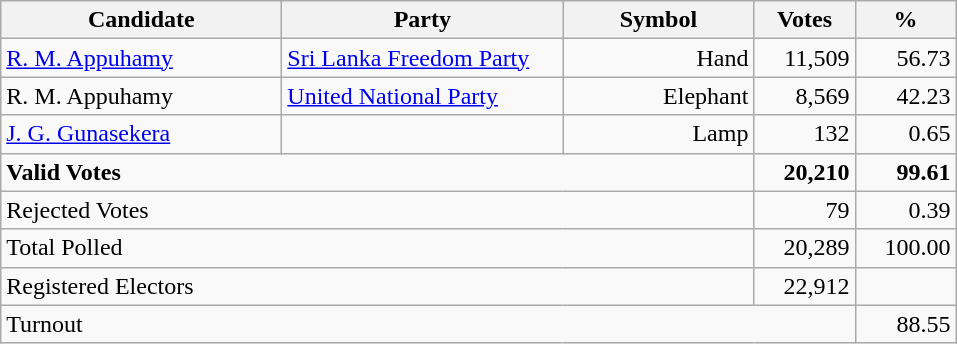<table class="wikitable" border="1" style="text-align:right;">
<tr>
<th align=left width="180">Candidate</th>
<th align=left width="180">Party</th>
<th align=left width="120">Symbol</th>
<th align=left width="60">Votes</th>
<th align=left width="60">%</th>
</tr>
<tr>
<td align=left><a href='#'>R. M. Appuhamy</a></td>
<td align=left><a href='#'>Sri Lanka Freedom Party</a></td>
<td>Hand</td>
<td>11,509</td>
<td>56.73</td>
</tr>
<tr>
<td align=left>R. M. Appuhamy</td>
<td align=left><a href='#'>United National Party</a></td>
<td>Elephant</td>
<td>8,569</td>
<td>42.23</td>
</tr>
<tr>
<td align=left><a href='#'>J. G. Gunasekera</a></td>
<td align=left></td>
<td>Lamp</td>
<td>132</td>
<td>0.65</td>
</tr>
<tr>
<td align=left colspan=3><strong>Valid Votes</strong></td>
<td><strong>20,210</strong></td>
<td><strong>99.61</strong></td>
</tr>
<tr>
<td align=left colspan=3>Rejected Votes</td>
<td>79</td>
<td>0.39</td>
</tr>
<tr>
<td align=left colspan=3>Total Polled</td>
<td>20,289</td>
<td>100.00</td>
</tr>
<tr>
<td align=left colspan=3>Registered Electors</td>
<td>22,912</td>
<td></td>
</tr>
<tr>
<td align=left colspan=4>Turnout</td>
<td>88.55</td>
</tr>
</table>
